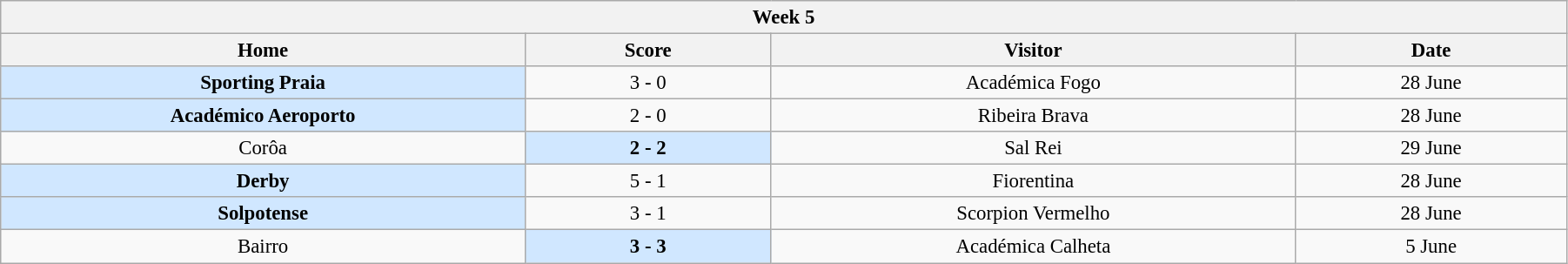<table class="wikitable" style="font-size:95%; text-align: center; width: 95%;">
<tr>
<th colspan="12" style="with: 100%;" align=center>Week 5</th>
</tr>
<tr>
<th width="200">Home</th>
<th width="90">Score</th>
<th width="200">Visitor</th>
<th width="100">Date</th>
</tr>
<tr align=center>
<td bgcolor=#D0E7FF><strong>Sporting Praia</strong></td>
<td>3 - 0</td>
<td>Académica Fogo</td>
<td>28 June</td>
</tr>
<tr align=center>
<td bgcolor=#D0E7FF><strong>Académico Aeroporto</strong></td>
<td>2 - 0</td>
<td>Ribeira Brava</td>
<td>28 June</td>
</tr>
<tr align=center>
<td>Corôa</td>
<td bgcolor=#D0E7FF><strong>2 - 2</strong></td>
<td>Sal Rei</td>
<td>29 June</td>
</tr>
<tr align=center>
<td bgcolor=#D0E7FF><strong>Derby</strong></td>
<td>5 - 1</td>
<td>Fiorentina</td>
<td>28 June</td>
</tr>
<tr align=center>
<td bgcolor=#D0E7FF><strong>Solpotense</strong></td>
<td>3 - 1</td>
<td>Scorpion Vermelho</td>
<td>28 June</td>
</tr>
<tr align=center>
<td>Bairro</td>
<td bgcolor=#D0E7FF><strong>3 - 3</strong></td>
<td>Académica Calheta</td>
<td>5 June</td>
</tr>
</table>
